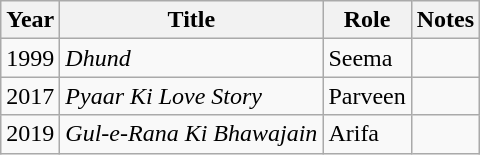<table class="wikitable sortable plainrowheaders">
<tr style="text-align:center;">
<th scope="col">Year</th>
<th scope="col">Title</th>
<th scope="col">Role</th>
<th scope="col">Notes</th>
</tr>
<tr>
<td>1999</td>
<td><em>Dhund</em></td>
<td>Seema</td>
<td></td>
</tr>
<tr>
<td>2017</td>
<td><em>Pyaar Ki Love Story</em></td>
<td>Parveen</td>
<td></td>
</tr>
<tr>
<td>2019</td>
<td><em>Gul-e-Rana Ki Bhawajain</em></td>
<td>Arifa</td>
<td></td>
</tr>
</table>
